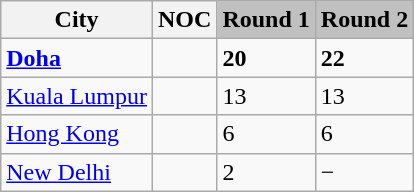<table class="wikitable">
<tr>
<th><strong>City</strong></th>
<th><strong>NOC</strong></th>
<td bgcolor="silver"><strong>Round 1</strong></td>
<td bgcolor="silver"><strong>Round 2</strong></td>
</tr>
<tr>
<td><strong><a href='#'>Doha</a></strong></td>
<td><strong></strong></td>
<td><strong>20</strong></td>
<td><strong>22</strong></td>
</tr>
<tr>
<td><a href='#'>Kuala Lumpur</a></td>
<td></td>
<td>13</td>
<td>13</td>
</tr>
<tr>
<td><a href='#'>Hong Kong</a></td>
<td></td>
<td>6</td>
<td>6</td>
</tr>
<tr>
<td><a href='#'>New Delhi</a></td>
<td></td>
<td>2</td>
<td>−</td>
</tr>
</table>
